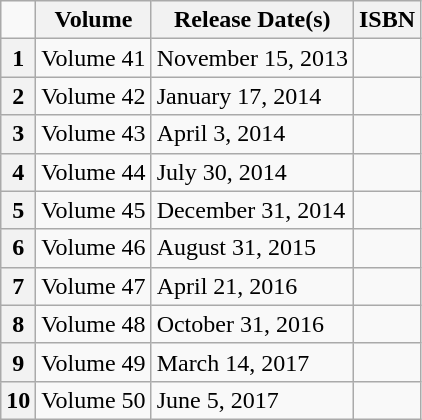<table class="wikitable mw-collapsible mw-collapsed">
<tr>
<td></td>
<th scope="col">Volume</th>
<th scope="col">Release Date(s)</th>
<th scope="col">ISBN</th>
</tr>
<tr>
<th scope="row">1</th>
<td>Volume 41</td>
<td>November 15, 2013</td>
<td></td>
</tr>
<tr>
<th scope="row">2</th>
<td>Volume 42</td>
<td>January 17, 2014</td>
<td></td>
</tr>
<tr>
<th scope="row">3</th>
<td>Volume 43</td>
<td>April 3, 2014</td>
<td></td>
</tr>
<tr>
<th scope="row">4</th>
<td>Volume 44</td>
<td>July 30, 2014</td>
<td></td>
</tr>
<tr>
<th scope="row">5</th>
<td>Volume 45</td>
<td>December 31, 2014</td>
<td></td>
</tr>
<tr>
<th scope="row">6</th>
<td>Volume 46</td>
<td>August 31, 2015</td>
<td></td>
</tr>
<tr>
<th scope="row">7</th>
<td>Volume 47</td>
<td>April 21, 2016</td>
<td></td>
</tr>
<tr>
<th scope="row">8</th>
<td>Volume 48</td>
<td>October 31, 2016</td>
<td></td>
</tr>
<tr>
<th scope="row">9</th>
<td>Volume 49</td>
<td>March 14, 2017</td>
<td></td>
</tr>
<tr>
<th scope="row">10</th>
<td>Volume 50</td>
<td>June 5, 2017</td>
<td></td>
</tr>
</table>
